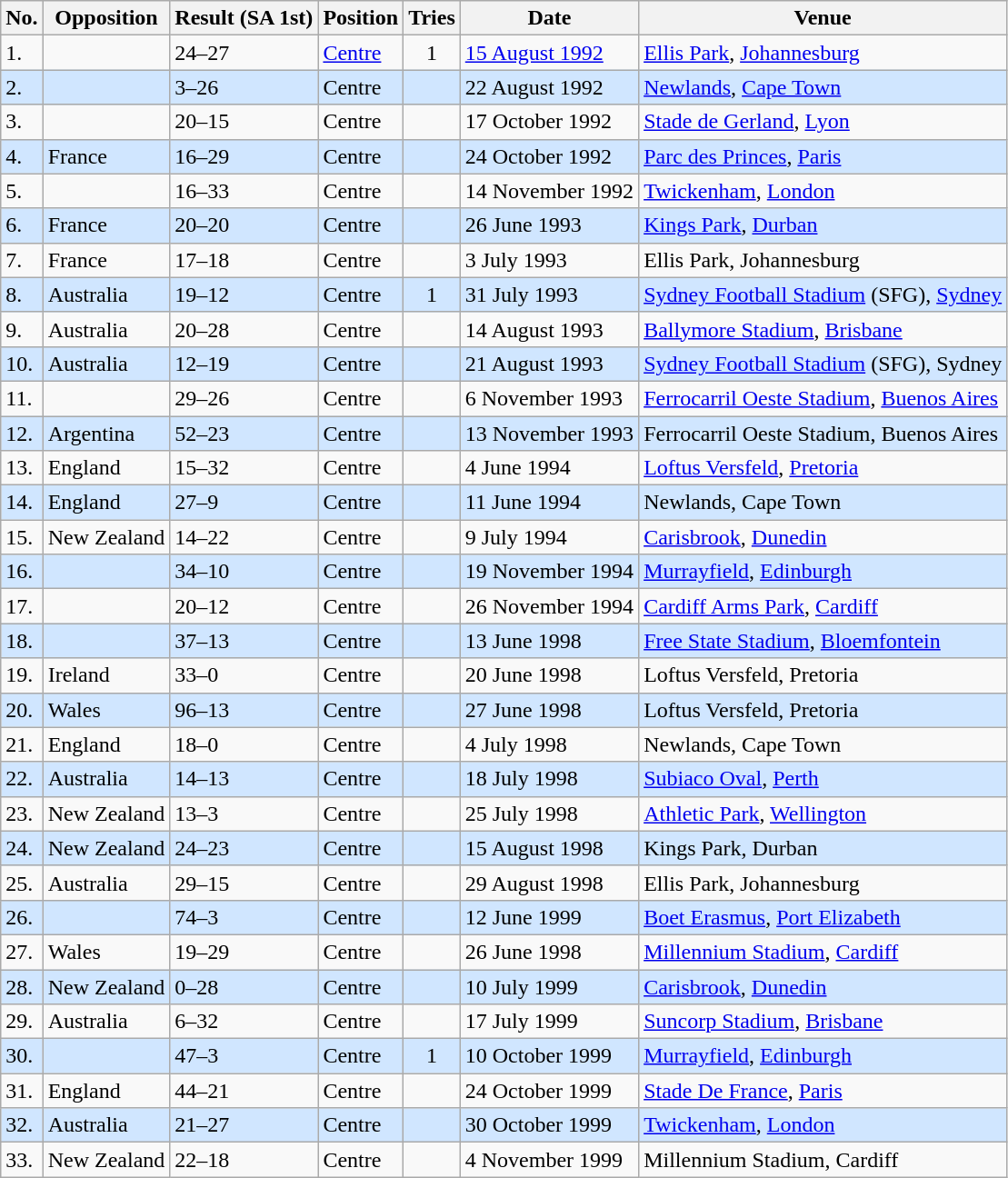<table class="wikitable sortable">
<tr>
<th>No.</th>
<th>Opposition</th>
<th>Result (SA 1st)</th>
<th>Position</th>
<th>Tries</th>
<th>Date</th>
<th>Venue</th>
</tr>
<tr>
<td>1.</td>
<td></td>
<td>24–27</td>
<td><a href='#'>Centre</a></td>
<td align="center">1</td>
<td><a href='#'>15 August 1992</a></td>
<td><a href='#'>Ellis Park</a>, <a href='#'>Johannesburg</a></td>
</tr>
<tr style="background: #D0E6FF;">
<td>2.</td>
<td></td>
<td>3–26</td>
<td>Centre</td>
<td></td>
<td>22 August 1992</td>
<td><a href='#'>Newlands</a>, <a href='#'>Cape Town</a></td>
</tr>
<tr>
<td>3.</td>
<td></td>
<td>20–15</td>
<td>Centre</td>
<td></td>
<td>17 October 1992</td>
<td><a href='#'>Stade de Gerland</a>, <a href='#'>Lyon</a></td>
</tr>
<tr style="background: #D0E6FF;">
<td>4.</td>
<td> France</td>
<td>16–29</td>
<td>Centre</td>
<td></td>
<td>24 October 1992</td>
<td><a href='#'>Parc des Princes</a>, <a href='#'>Paris</a></td>
</tr>
<tr>
<td>5.</td>
<td></td>
<td>16–33</td>
<td>Centre</td>
<td></td>
<td>14 November 1992</td>
<td><a href='#'>Twickenham</a>, <a href='#'>London</a></td>
</tr>
<tr style="background: #D0E6FF;">
<td>6.</td>
<td> France</td>
<td>20–20</td>
<td>Centre</td>
<td></td>
<td>26 June 1993</td>
<td><a href='#'>Kings Park</a>, <a href='#'>Durban</a></td>
</tr>
<tr>
<td>7.</td>
<td> France</td>
<td>17–18</td>
<td>Centre</td>
<td></td>
<td>3 July 1993</td>
<td>Ellis Park, Johannesburg</td>
</tr>
<tr style="background: #D0E6FF;">
<td>8.</td>
<td> Australia</td>
<td>19–12</td>
<td>Centre</td>
<td align="center">1</td>
<td>31 July 1993</td>
<td><a href='#'>Sydney Football Stadium</a> (SFG), <a href='#'>Sydney</a></td>
</tr>
<tr>
<td>9.</td>
<td> Australia</td>
<td>20–28</td>
<td>Centre</td>
<td></td>
<td>14 August 1993</td>
<td><a href='#'>Ballymore Stadium</a>, <a href='#'>Brisbane</a></td>
</tr>
<tr style="background: #D0E6FF;">
<td>10.</td>
<td> Australia</td>
<td>12–19</td>
<td>Centre</td>
<td></td>
<td>21 August 1993</td>
<td><a href='#'>Sydney Football Stadium</a> (SFG), Sydney</td>
</tr>
<tr>
<td>11.</td>
<td></td>
<td>29–26</td>
<td>Centre</td>
<td></td>
<td>6 November 1993</td>
<td><a href='#'>Ferrocarril Oeste Stadium</a>, <a href='#'>Buenos Aires</a></td>
</tr>
<tr style="background: #D0E6FF;">
<td>12.</td>
<td> Argentina</td>
<td>52–23</td>
<td>Centre</td>
<td></td>
<td>13 November 1993</td>
<td>Ferrocarril Oeste Stadium, Buenos Aires</td>
</tr>
<tr>
<td>13.</td>
<td> England</td>
<td>15–32</td>
<td>Centre</td>
<td></td>
<td>4 June 1994</td>
<td><a href='#'>Loftus Versfeld</a>, <a href='#'>Pretoria</a></td>
</tr>
<tr style="background: #D0E6FF;">
<td>14.</td>
<td> England</td>
<td>27–9</td>
<td>Centre</td>
<td></td>
<td>11 June 1994</td>
<td>Newlands, Cape Town</td>
</tr>
<tr>
<td>15.</td>
<td> New Zealand</td>
<td>14–22</td>
<td>Centre</td>
<td></td>
<td>9 July 1994</td>
<td><a href='#'>Carisbrook</a>, <a href='#'>Dunedin</a></td>
</tr>
<tr style="background: #D0E6FF;">
<td>16.</td>
<td></td>
<td>34–10</td>
<td>Centre</td>
<td></td>
<td>19 November 1994</td>
<td><a href='#'>Murrayfield</a>, <a href='#'>Edinburgh</a></td>
</tr>
<tr>
<td>17.</td>
<td></td>
<td>20–12</td>
<td>Centre</td>
<td></td>
<td>26 November 1994</td>
<td><a href='#'>Cardiff Arms Park</a>, <a href='#'>Cardiff</a></td>
</tr>
<tr style="background: #D0E6FF;">
<td>18.</td>
<td></td>
<td>37–13</td>
<td>Centre</td>
<td></td>
<td>13 June 1998</td>
<td><a href='#'>Free State Stadium</a>, <a href='#'>Bloemfontein</a></td>
</tr>
<tr>
<td>19.</td>
<td> Ireland</td>
<td>33–0</td>
<td>Centre</td>
<td></td>
<td>20 June 1998</td>
<td>Loftus Versfeld, Pretoria</td>
</tr>
<tr style="background: #D0E6FF;">
<td>20.</td>
<td> Wales</td>
<td>96–13</td>
<td>Centre</td>
<td></td>
<td>27 June 1998</td>
<td>Loftus Versfeld, Pretoria</td>
</tr>
<tr>
<td>21.</td>
<td> England</td>
<td>18–0</td>
<td>Centre</td>
<td></td>
<td>4 July 1998</td>
<td>Newlands, Cape Town</td>
</tr>
<tr style="background: #D0E6FF;">
<td>22.</td>
<td> Australia</td>
<td>14–13</td>
<td>Centre</td>
<td></td>
<td>18 July 1998</td>
<td><a href='#'>Subiaco Oval</a>, <a href='#'>Perth</a></td>
</tr>
<tr>
<td>23.</td>
<td> New Zealand</td>
<td>13–3</td>
<td>Centre</td>
<td></td>
<td>25 July 1998</td>
<td><a href='#'>Athletic Park</a>, <a href='#'>Wellington</a></td>
</tr>
<tr style="background: #D0E6FF;">
<td>24.</td>
<td> New Zealand</td>
<td>24–23</td>
<td>Centre</td>
<td></td>
<td>15 August 1998</td>
<td>Kings Park, Durban</td>
</tr>
<tr>
<td>25.</td>
<td> Australia</td>
<td>29–15</td>
<td>Centre</td>
<td></td>
<td>29 August 1998</td>
<td>Ellis Park, Johannesburg</td>
</tr>
<tr style="background: #D0E6FF;">
<td>26.</td>
<td></td>
<td>74–3</td>
<td>Centre</td>
<td></td>
<td>12 June 1999</td>
<td><a href='#'>Boet Erasmus</a>, <a href='#'>Port Elizabeth</a></td>
</tr>
<tr>
<td>27.</td>
<td> Wales</td>
<td>19–29</td>
<td>Centre</td>
<td></td>
<td>26 June 1998</td>
<td><a href='#'>Millennium Stadium</a>, <a href='#'>Cardiff</a></td>
</tr>
<tr style="background: #D0E6FF;">
<td>28.</td>
<td> New Zealand</td>
<td>0–28</td>
<td>Centre</td>
<td></td>
<td>10 July 1999</td>
<td><a href='#'>Carisbrook</a>, <a href='#'>Dunedin</a></td>
</tr>
<tr>
<td>29.</td>
<td> Australia</td>
<td>6–32</td>
<td>Centre</td>
<td></td>
<td>17 July 1999</td>
<td><a href='#'>Suncorp Stadium</a>, <a href='#'>Brisbane</a></td>
</tr>
<tr style="background: #D0E6FF;">
<td>30.</td>
<td></td>
<td>47–3</td>
<td>Centre</td>
<td align="center">1</td>
<td>10 October 1999</td>
<td><a href='#'>Murrayfield</a>, <a href='#'>Edinburgh</a></td>
</tr>
<tr>
<td>31.</td>
<td> England</td>
<td>44–21</td>
<td>Centre</td>
<td></td>
<td>24 October 1999</td>
<td><a href='#'>Stade De France</a>, <a href='#'>Paris</a></td>
</tr>
<tr style="background: #D0E6FF;">
<td>32.</td>
<td> Australia</td>
<td>21–27</td>
<td>Centre</td>
<td></td>
<td>30 October 1999</td>
<td><a href='#'>Twickenham</a>, <a href='#'>London</a></td>
</tr>
<tr>
<td>33.</td>
<td> New Zealand</td>
<td>22–18</td>
<td>Centre</td>
<td></td>
<td>4 November 1999</td>
<td>Millennium Stadium, Cardiff</td>
</tr>
</table>
